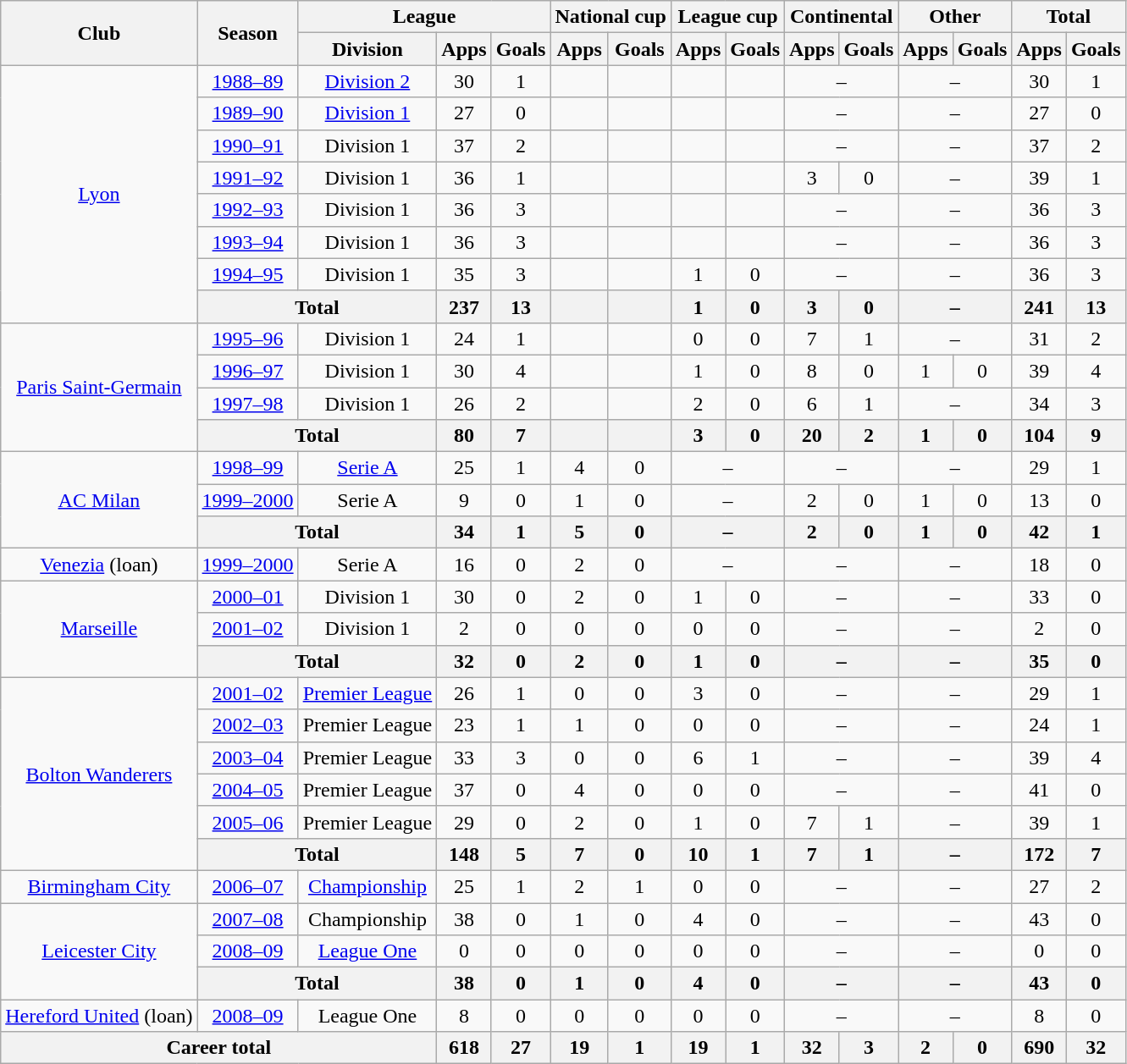<table class="wikitable" style="text-align:center">
<tr>
<th rowspan=2>Club</th>
<th rowspan=2>Season</th>
<th colspan=3>League</th>
<th colspan=2>National cup</th>
<th colspan=2>League cup</th>
<th colspan=2>Continental</th>
<th colspan=2>Other</th>
<th colspan=2>Total</th>
</tr>
<tr>
<th>Division</th>
<th>Apps</th>
<th>Goals</th>
<th>Apps</th>
<th>Goals</th>
<th>Apps</th>
<th>Goals</th>
<th>Apps</th>
<th>Goals</th>
<th>Apps</th>
<th>Goals</th>
<th>Apps</th>
<th>Goals</th>
</tr>
<tr>
<td rowspan=8><a href='#'>Lyon</a></td>
<td><a href='#'>1988–89</a></td>
<td><a href='#'>Division 2</a></td>
<td>30</td>
<td>1</td>
<td></td>
<td></td>
<td></td>
<td></td>
<td colspan="2">–</td>
<td colspan="2">–</td>
<td>30</td>
<td>1</td>
</tr>
<tr>
<td><a href='#'>1989–90</a></td>
<td><a href='#'>Division 1</a></td>
<td>27</td>
<td>0</td>
<td></td>
<td></td>
<td></td>
<td></td>
<td colspan="2">–</td>
<td colspan="2">–</td>
<td>27</td>
<td>0</td>
</tr>
<tr>
<td><a href='#'>1990–91</a></td>
<td>Division 1</td>
<td>37</td>
<td>2</td>
<td></td>
<td></td>
<td></td>
<td></td>
<td colspan="2">–</td>
<td colspan="2">–</td>
<td>37</td>
<td>2</td>
</tr>
<tr>
<td><a href='#'>1991–92</a></td>
<td>Division 1</td>
<td>36</td>
<td>1</td>
<td></td>
<td></td>
<td></td>
<td></td>
<td>3</td>
<td>0</td>
<td colspan="2">–</td>
<td>39</td>
<td>1</td>
</tr>
<tr>
<td><a href='#'>1992–93</a></td>
<td>Division 1</td>
<td>36</td>
<td>3</td>
<td></td>
<td></td>
<td></td>
<td></td>
<td colspan="2">–</td>
<td colspan="2">–</td>
<td>36</td>
<td>3</td>
</tr>
<tr>
<td><a href='#'>1993–94</a></td>
<td>Division 1</td>
<td>36</td>
<td>3</td>
<td></td>
<td></td>
<td></td>
<td></td>
<td colspan="2">–</td>
<td colspan="2">–</td>
<td>36</td>
<td>3</td>
</tr>
<tr>
<td><a href='#'>1994–95</a></td>
<td>Division 1</td>
<td>35</td>
<td>3</td>
<td></td>
<td></td>
<td>1</td>
<td>0</td>
<td colspan="2">–</td>
<td colspan="2">–</td>
<td>36</td>
<td>3</td>
</tr>
<tr>
<th colspan=2>Total</th>
<th>237</th>
<th>13</th>
<th></th>
<th></th>
<th>1</th>
<th>0</th>
<th>3</th>
<th>0</th>
<th colspan="2">–</th>
<th>241</th>
<th>13</th>
</tr>
<tr>
<td rowspan=4><a href='#'>Paris Saint-Germain</a></td>
<td><a href='#'>1995–96</a></td>
<td>Division 1</td>
<td>24</td>
<td>1</td>
<td></td>
<td></td>
<td>0</td>
<td>0</td>
<td>7</td>
<td>1</td>
<td colspan="2">–</td>
<td>31</td>
<td>2</td>
</tr>
<tr>
<td><a href='#'>1996–97</a></td>
<td>Division 1</td>
<td>30</td>
<td>4</td>
<td></td>
<td></td>
<td>1</td>
<td>0</td>
<td>8</td>
<td>0</td>
<td>1</td>
<td>0</td>
<td>39</td>
<td>4</td>
</tr>
<tr>
<td><a href='#'>1997–98</a></td>
<td>Division 1</td>
<td>26</td>
<td>2</td>
<td></td>
<td></td>
<td>2</td>
<td>0</td>
<td>6</td>
<td>1</td>
<td colspan="2">–</td>
<td>34</td>
<td>3</td>
</tr>
<tr>
<th colspan=2>Total</th>
<th>80</th>
<th>7</th>
<th></th>
<th></th>
<th>3</th>
<th>0</th>
<th>20</th>
<th>2</th>
<th>1</th>
<th>0</th>
<th>104</th>
<th>9</th>
</tr>
<tr>
<td rowspan=3><a href='#'>AC Milan</a></td>
<td><a href='#'>1998–99</a></td>
<td><a href='#'>Serie A</a></td>
<td>25</td>
<td>1</td>
<td>4</td>
<td>0</td>
<td colspan="2">–</td>
<td colspan="2">–</td>
<td colspan="2">–</td>
<td>29</td>
<td>1</td>
</tr>
<tr>
<td><a href='#'>1999–2000</a></td>
<td>Serie A</td>
<td>9</td>
<td>0</td>
<td>1</td>
<td>0</td>
<td colspan="2">–</td>
<td>2</td>
<td>0</td>
<td>1</td>
<td>0</td>
<td>13</td>
<td>0</td>
</tr>
<tr>
<th colspan=2>Total</th>
<th>34</th>
<th>1</th>
<th>5</th>
<th>0</th>
<th colspan="2">–</th>
<th>2</th>
<th>0</th>
<th>1</th>
<th>0</th>
<th>42</th>
<th>1</th>
</tr>
<tr>
<td><a href='#'>Venezia</a> (loan)</td>
<td><a href='#'>1999–2000</a></td>
<td>Serie A</td>
<td>16</td>
<td>0</td>
<td>2</td>
<td>0</td>
<td colspan="2">–</td>
<td colspan="2">–</td>
<td colspan="2">–</td>
<td>18</td>
<td>0</td>
</tr>
<tr>
<td rowspan=3><a href='#'>Marseille</a></td>
<td><a href='#'>2000–01</a></td>
<td>Division 1</td>
<td>30</td>
<td>0</td>
<td>2</td>
<td>0</td>
<td>1</td>
<td>0</td>
<td colspan="2">–</td>
<td colspan="2">–</td>
<td>33</td>
<td>0</td>
</tr>
<tr>
<td><a href='#'>2001–02</a></td>
<td>Division 1</td>
<td>2</td>
<td>0</td>
<td>0</td>
<td>0</td>
<td>0</td>
<td>0</td>
<td colspan="2">–</td>
<td colspan="2">–</td>
<td>2</td>
<td>0</td>
</tr>
<tr>
<th colspan=2>Total</th>
<th>32</th>
<th>0</th>
<th>2</th>
<th>0</th>
<th>1</th>
<th>0</th>
<th colspan="2">–</th>
<th colspan="2">–</th>
<th>35</th>
<th>0</th>
</tr>
<tr>
<td rowspan=6><a href='#'>Bolton Wanderers</a></td>
<td><a href='#'>2001–02</a></td>
<td><a href='#'>Premier League</a></td>
<td>26</td>
<td>1</td>
<td>0</td>
<td>0</td>
<td>3</td>
<td>0</td>
<td colspan="2">–</td>
<td colspan="2">–</td>
<td>29</td>
<td>1</td>
</tr>
<tr>
<td><a href='#'>2002–03</a></td>
<td>Premier League</td>
<td>23</td>
<td>1</td>
<td>1</td>
<td>0</td>
<td>0</td>
<td>0</td>
<td colspan="2">–</td>
<td colspan="2">–</td>
<td>24</td>
<td>1</td>
</tr>
<tr>
<td><a href='#'>2003–04</a></td>
<td>Premier League</td>
<td>33</td>
<td>3</td>
<td>0</td>
<td>0</td>
<td>6</td>
<td>1</td>
<td colspan="2">–</td>
<td colspan="2">–</td>
<td>39</td>
<td>4</td>
</tr>
<tr>
<td><a href='#'>2004–05</a></td>
<td>Premier League</td>
<td>37</td>
<td>0</td>
<td>4</td>
<td>0</td>
<td>0</td>
<td>0</td>
<td colspan="2">–</td>
<td colspan="2">–</td>
<td>41</td>
<td>0</td>
</tr>
<tr>
<td><a href='#'>2005–06</a></td>
<td>Premier League</td>
<td>29</td>
<td>0</td>
<td>2</td>
<td>0</td>
<td>1</td>
<td>0</td>
<td>7</td>
<td>1</td>
<td colspan="2">–</td>
<td>39</td>
<td>1</td>
</tr>
<tr>
<th colspan=2>Total</th>
<th>148</th>
<th>5</th>
<th>7</th>
<th>0</th>
<th>10</th>
<th>1</th>
<th>7</th>
<th>1</th>
<th colspan="2">–</th>
<th>172</th>
<th>7</th>
</tr>
<tr>
<td><a href='#'>Birmingham City</a></td>
<td><a href='#'>2006–07</a></td>
<td><a href='#'>Championship</a></td>
<td>25</td>
<td>1</td>
<td>2</td>
<td>1</td>
<td>0</td>
<td>0</td>
<td colspan="2">–</td>
<td colspan="2">–</td>
<td>27</td>
<td>2</td>
</tr>
<tr>
<td rowspan=3><a href='#'>Leicester City</a></td>
<td><a href='#'>2007–08</a></td>
<td>Championship</td>
<td>38</td>
<td>0</td>
<td>1</td>
<td>0</td>
<td>4</td>
<td>0</td>
<td colspan="2">–</td>
<td colspan="2">–</td>
<td>43</td>
<td>0</td>
</tr>
<tr>
<td><a href='#'>2008–09</a></td>
<td><a href='#'>League One</a></td>
<td>0</td>
<td>0</td>
<td>0</td>
<td>0</td>
<td>0</td>
<td>0</td>
<td colspan="2">–</td>
<td colspan="2">–</td>
<td>0</td>
<td>0</td>
</tr>
<tr>
<th colspan=2>Total</th>
<th>38</th>
<th>0</th>
<th>1</th>
<th>0</th>
<th>4</th>
<th>0</th>
<th colspan="2">–</th>
<th colspan="2">–</th>
<th>43</th>
<th>0</th>
</tr>
<tr>
<td><a href='#'>Hereford United</a> (loan)</td>
<td><a href='#'>2008–09</a></td>
<td>League One</td>
<td>8</td>
<td>0</td>
<td>0</td>
<td>0</td>
<td>0</td>
<td>0</td>
<td colspan="2">–</td>
<td colspan="2">–</td>
<td>8</td>
<td>0</td>
</tr>
<tr>
<th colspan=3>Career total</th>
<th>618</th>
<th>27</th>
<th>19</th>
<th>1</th>
<th>19</th>
<th>1</th>
<th>32</th>
<th>3</th>
<th>2</th>
<th>0</th>
<th>690</th>
<th>32</th>
</tr>
</table>
